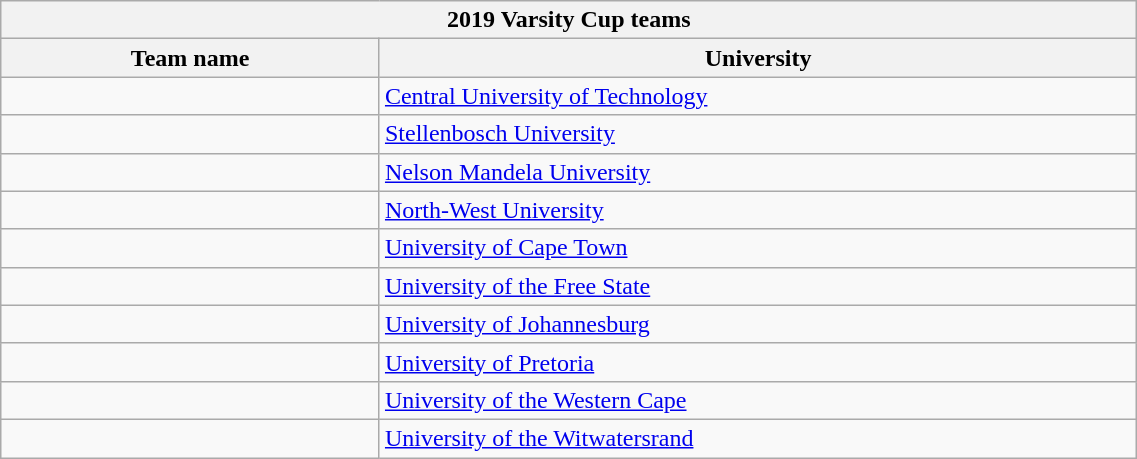<table class="wikitable collapsible sortable" style="text-align:left; width:60%;">
<tr>
<th colspan="100%" align=center>2019 Varsity Cup teams</th>
</tr>
<tr>
<th width="20%">Team name</th>
<th width="40%">University</th>
</tr>
<tr>
<td></td>
<td><a href='#'>Central University of Technology</a></td>
</tr>
<tr>
<td></td>
<td><a href='#'>Stellenbosch University</a></td>
</tr>
<tr>
<td></td>
<td><a href='#'>Nelson Mandela University</a></td>
</tr>
<tr>
<td></td>
<td><a href='#'>North-West University</a></td>
</tr>
<tr>
<td></td>
<td><a href='#'>University of Cape Town</a></td>
</tr>
<tr>
<td></td>
<td><a href='#'>University of the Free State</a></td>
</tr>
<tr>
<td></td>
<td><a href='#'>University of Johannesburg</a></td>
</tr>
<tr>
<td></td>
<td><a href='#'>University of Pretoria</a></td>
</tr>
<tr>
<td></td>
<td><a href='#'>University of the Western Cape</a></td>
</tr>
<tr>
<td></td>
<td><a href='#'>University of the Witwatersrand</a></td>
</tr>
</table>
